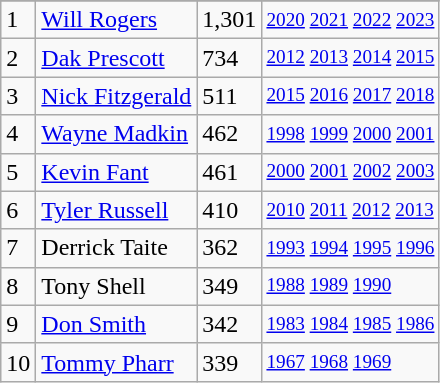<table class="wikitable">
<tr>
</tr>
<tr>
<td>1</td>
<td><a href='#'>Will Rogers</a></td>
<td>1,301</td>
<td style="font-size:80%;"><a href='#'>2020</a> <a href='#'>2021</a> <a href='#'>2022</a> <a href='#'>2023</a></td>
</tr>
<tr>
<td>2</td>
<td><a href='#'>Dak Prescott</a></td>
<td>734</td>
<td style="font-size:80%;"><a href='#'>2012</a> <a href='#'>2013</a> <a href='#'>2014</a> <a href='#'>2015</a></td>
</tr>
<tr>
<td>3</td>
<td><a href='#'>Nick Fitzgerald</a></td>
<td>511</td>
<td style="font-size:80%;"><a href='#'>2015</a> <a href='#'>2016</a> <a href='#'>2017</a> <a href='#'>2018</a></td>
</tr>
<tr>
<td>4</td>
<td><a href='#'>Wayne Madkin</a></td>
<td>462</td>
<td style="font-size:80%;"><a href='#'>1998</a> <a href='#'>1999</a> <a href='#'>2000</a> <a href='#'>2001</a></td>
</tr>
<tr>
<td>5</td>
<td><a href='#'>Kevin Fant</a></td>
<td>461</td>
<td style="font-size:80%;"><a href='#'>2000</a> <a href='#'>2001</a> <a href='#'>2002</a> <a href='#'>2003</a></td>
</tr>
<tr>
<td>6</td>
<td><a href='#'>Tyler Russell</a></td>
<td>410</td>
<td style="font-size:80%;"><a href='#'>2010</a> <a href='#'>2011</a> <a href='#'>2012</a> <a href='#'>2013</a></td>
</tr>
<tr>
<td>7</td>
<td>Derrick Taite</td>
<td>362</td>
<td style="font-size:80%;"><a href='#'>1993</a> <a href='#'>1994</a> <a href='#'>1995</a> <a href='#'>1996</a></td>
</tr>
<tr>
<td>8</td>
<td>Tony Shell</td>
<td>349</td>
<td style="font-size:80%;"><a href='#'>1988</a> <a href='#'>1989</a> <a href='#'>1990</a></td>
</tr>
<tr>
<td>9</td>
<td><a href='#'>Don Smith</a></td>
<td>342</td>
<td style="font-size:80%;"><a href='#'>1983</a> <a href='#'>1984</a> <a href='#'>1985</a> <a href='#'>1986</a></td>
</tr>
<tr>
<td>10</td>
<td><a href='#'>Tommy Pharr</a></td>
<td>339</td>
<td style="font-size:80%;"><a href='#'>1967</a> <a href='#'>1968</a> <a href='#'>1969</a></td>
</tr>
</table>
